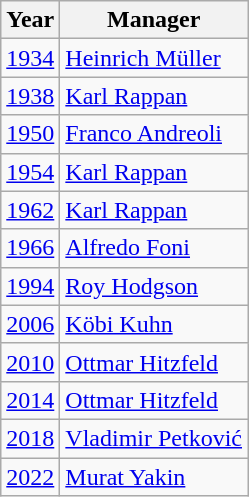<table class="wikitable">
<tr>
<th>Year</th>
<th>Manager</th>
</tr>
<tr>
<td align=center><a href='#'>1934</a></td>
<td> <a href='#'>Heinrich Müller</a></td>
</tr>
<tr>
<td align=center><a href='#'>1938</a></td>
<td> <a href='#'>Karl Rappan</a></td>
</tr>
<tr>
<td align=center><a href='#'>1950</a></td>
<td> <a href='#'>Franco Andreoli</a></td>
</tr>
<tr>
<td align=center><a href='#'>1954</a></td>
<td> <a href='#'>Karl Rappan</a></td>
</tr>
<tr>
<td align=center><a href='#'>1962</a></td>
<td> <a href='#'>Karl Rappan</a></td>
</tr>
<tr>
<td align=center><a href='#'>1966</a></td>
<td> <a href='#'>Alfredo Foni</a></td>
</tr>
<tr>
<td align=center><a href='#'>1994</a></td>
<td> <a href='#'>Roy Hodgson</a></td>
</tr>
<tr>
<td align=center><a href='#'>2006</a></td>
<td> <a href='#'>Köbi Kuhn</a></td>
</tr>
<tr>
<td align=center><a href='#'>2010</a></td>
<td> <a href='#'>Ottmar Hitzfeld</a></td>
</tr>
<tr>
<td align=center><a href='#'>2014</a></td>
<td> <a href='#'>Ottmar Hitzfeld</a></td>
</tr>
<tr>
<td align=center><a href='#'>2018</a></td>
<td>  <a href='#'>Vladimir Petković</a></td>
</tr>
<tr>
<td align=center><a href='#'>2022</a></td>
<td> <a href='#'>Murat Yakin</a></td>
</tr>
</table>
